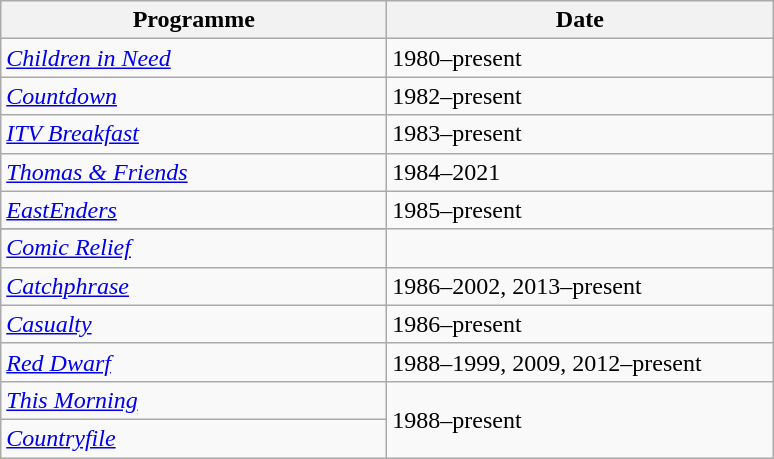<table class="wikitable">
<tr>
<th width=250>Programme</th>
<th width=250>Date</th>
</tr>
<tr>
<td><em><a href='#'>Children in Need</a></em></td>
<td>1980–present</td>
</tr>
<tr>
<td><em><a href='#'>Countdown</a></em></td>
<td>1982–present</td>
</tr>
<tr>
<td><em><a href='#'>ITV Breakfast</a></em></td>
<td>1983–present</td>
</tr>
<tr>
<td><em><a href='#'>Thomas & Friends</a></em></td>
<td>1984–2021</td>
</tr>
<tr>
<td><em><a href='#'>EastEnders</a></em></td>
<td rowspan="2">1985–present</td>
</tr>
<tr>
</tr>
<tr>
<td><em><a href='#'>Comic Relief</a></em></td>
</tr>
<tr>
<td><em><a href='#'>Catchphrase</a></em></td>
<td>1986–2002, 2013–present</td>
</tr>
<tr>
<td><em><a href='#'>Casualty</a></em></td>
<td>1986–present</td>
</tr>
<tr>
<td><em><a href='#'>Red Dwarf</a></em></td>
<td>1988–1999, 2009, 2012–present</td>
</tr>
<tr>
<td><em><a href='#'>This Morning</a></em></td>
<td rowspan="2">1988–present</td>
</tr>
<tr>
<td><em><a href='#'>Countryfile</a></em></td>
</tr>
</table>
